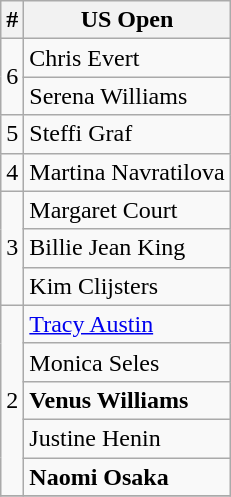<table class="wikitable">
<tr>
<th>#</th>
<th>US Open</th>
</tr>
<tr>
<td rowspan=2>6</td>
<td> Chris Evert</td>
</tr>
<tr>
<td> Serena Williams</td>
</tr>
<tr>
<td>5</td>
<td> Steffi Graf</td>
</tr>
<tr>
<td>4</td>
<td> Martina Navratilova</td>
</tr>
<tr>
<td rowspan=3>3</td>
<td> Margaret Court</td>
</tr>
<tr>
<td> Billie Jean King</td>
</tr>
<tr>
<td> Kim Clijsters</td>
</tr>
<tr>
<td rowspan=5>2</td>
<td> <a href='#'>Tracy Austin</a></td>
</tr>
<tr>
<td> Monica Seles</td>
</tr>
<tr>
<td> <strong>Venus Williams</strong></td>
</tr>
<tr>
<td> Justine Henin</td>
</tr>
<tr>
<td> <strong>Naomi Osaka</strong></td>
</tr>
<tr>
</tr>
</table>
